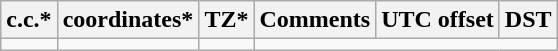<table class="wikitable sortable">
<tr>
<th>c.c.*</th>
<th>coordinates*</th>
<th>TZ*</th>
<th>Comments</th>
<th>UTC offset</th>
<th>DST</th>
</tr>
<tr --->
<td></td>
<td></td>
<td></td>
</tr>
</table>
